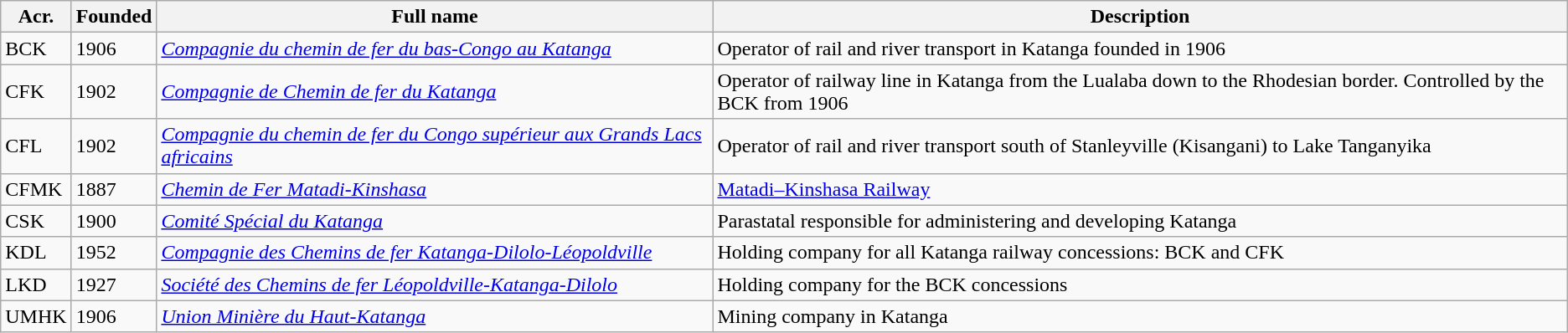<table class="wikitable sortable">
<tr>
<th>Acr.</th>
<th>Founded</th>
<th>Full name</th>
<th>Description</th>
</tr>
<tr>
<td>BCK</td>
<td>1906</td>
<td><em><a href='#'>Compagnie du chemin de fer du bas-Congo au Katanga</a></em></td>
<td>Operator of rail and river transport in Katanga founded in 1906</td>
</tr>
<tr>
<td>CFK</td>
<td>1902</td>
<td><em><a href='#'>Compagnie de Chemin de fer du Katanga</a></em></td>
<td>Operator of railway line in Katanga from the Lualaba down to the Rhodesian border. Controlled by the BCK from 1906</td>
</tr>
<tr>
<td>CFL</td>
<td>1902</td>
<td><em><a href='#'>Compagnie du chemin de fer du Congo supérieur aux Grands Lacs africains</a></em></td>
<td>Operator of rail and river transport south of Stanleyville (Kisangani) to Lake Tanganyika</td>
</tr>
<tr>
<td>CFMK</td>
<td>1887</td>
<td><em><a href='#'>Chemin de Fer Matadi-Kinshasa</a></em></td>
<td><a href='#'>Matadi–Kinshasa Railway</a></td>
</tr>
<tr>
<td>CSK</td>
<td>1900</td>
<td><em><a href='#'>Comité Spécial du Katanga</a></em></td>
<td>Parastatal responsible for administering and developing Katanga</td>
</tr>
<tr>
<td>KDL</td>
<td>1952</td>
<td><em><a href='#'>Compagnie des Chemins de fer Katanga-Dilolo-Léopoldville</a></em></td>
<td>Holding company for all Katanga railway concessions: BCK and CFK</td>
</tr>
<tr>
<td>LKD</td>
<td>1927</td>
<td><em><a href='#'>Société des Chemins de fer Léopoldville-Katanga-Dilolo</a></em></td>
<td>Holding company for the BCK concessions</td>
</tr>
<tr>
<td>UMHK</td>
<td>1906</td>
<td><em><a href='#'>Union Minière du Haut-Katanga</a></em></td>
<td>Mining company in Katanga</td>
</tr>
</table>
